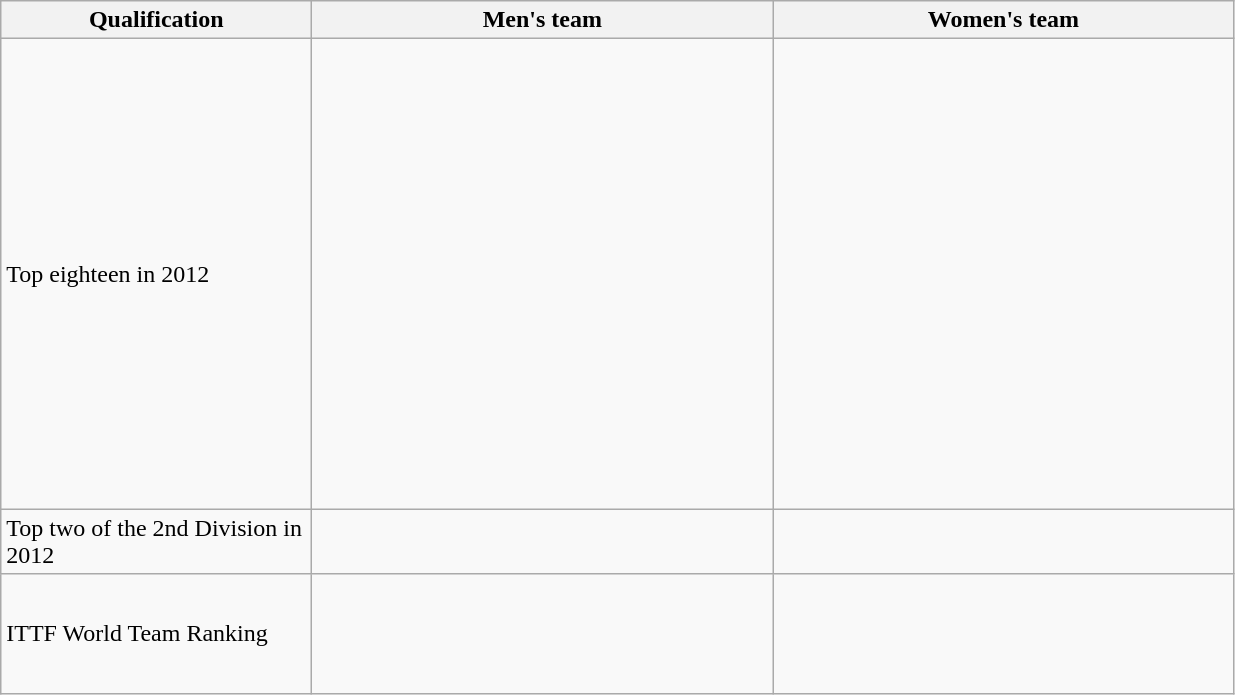<table class="wikitable">
<tr>
<th width=200>Qualification</th>
<th width=300>Men's team</th>
<th width=300>Women's team</th>
</tr>
<tr>
<td>Top eighteen in 2012</td>
<td><br>
<br><br><br><br><br><br><br><br>

<br><br><br><br><br><br><br><br>
</td>
<td><br>
<br><br><br><br><br><br><br><br>

<br><br><br><br><br><br><br>
</td>
</tr>
<tr>
<td>Top two of the 2nd Division in 2012</td>
<td><br></td>
<td><br></td>
</tr>
<tr>
<td>ITTF World Team Ranking</td>
<td><br><br><br></td>
<td><br><br><br><br></td>
</tr>
</table>
